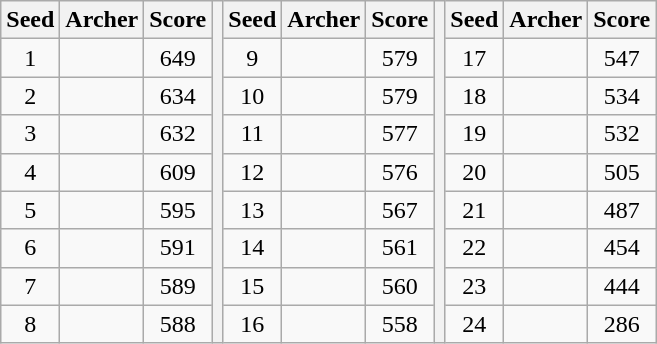<table class="wikitable" style="text-align:center">
<tr>
<th>Seed</th>
<th>Archer</th>
<th>Score</th>
<th rowspan="9"></th>
<th>Seed</th>
<th>Archer</th>
<th>Score</th>
<th rowspan="9"></th>
<th>Seed</th>
<th>Archer</th>
<th>Score</th>
</tr>
<tr>
<td>1</td>
<td align=left></td>
<td>649</td>
<td>9</td>
<td align=left></td>
<td>579</td>
<td>17</td>
<td align=left></td>
<td>547</td>
</tr>
<tr>
<td>2</td>
<td align=left></td>
<td>634</td>
<td>10</td>
<td align=left></td>
<td>579</td>
<td>18</td>
<td align=left></td>
<td>534</td>
</tr>
<tr>
<td>3</td>
<td align=left></td>
<td>632</td>
<td>11</td>
<td align=left></td>
<td>577</td>
<td>19</td>
<td align=left></td>
<td>532</td>
</tr>
<tr>
<td>4</td>
<td align=left></td>
<td>609</td>
<td>12</td>
<td align=left></td>
<td>576</td>
<td>20</td>
<td align=left></td>
<td>505</td>
</tr>
<tr>
<td>5</td>
<td align=left></td>
<td>595</td>
<td>13</td>
<td align=left></td>
<td>567</td>
<td>21</td>
<td align=left></td>
<td>487</td>
</tr>
<tr>
<td>6</td>
<td align=left></td>
<td>591</td>
<td>14</td>
<td align=left></td>
<td>561</td>
<td>22</td>
<td align=left></td>
<td>454</td>
</tr>
<tr>
<td>7</td>
<td align=left></td>
<td>589</td>
<td>15</td>
<td align=left></td>
<td>560</td>
<td>23</td>
<td align=left></td>
<td>444</td>
</tr>
<tr>
<td>8</td>
<td align=left></td>
<td>588</td>
<td>16</td>
<td align=left></td>
<td>558</td>
<td>24</td>
<td align=left></td>
<td>286</td>
</tr>
</table>
